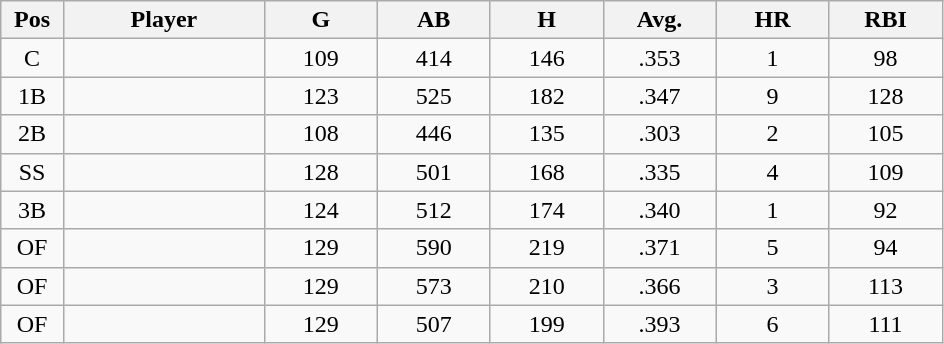<table class="wikitable sortable">
<tr>
<th bgcolor="#DDDDFF" width="5%">Pos</th>
<th bgcolor="#DDDDFF" width="16%">Player</th>
<th bgcolor="#DDDDFF" width="9%">G</th>
<th bgcolor="#DDDDFF" width="9%">AB</th>
<th bgcolor="#DDDDFF" width="9%">H</th>
<th bgcolor="#DDDDFF" width="9%">Avg.</th>
<th bgcolor="#DDDDFF" width="9%">HR</th>
<th bgcolor="#DDDDFF" width="9%">RBI</th>
</tr>
<tr align="center">
<td>C</td>
<td></td>
<td>109</td>
<td>414</td>
<td>146</td>
<td>.353</td>
<td>1</td>
<td>98</td>
</tr>
<tr align="center">
<td>1B</td>
<td></td>
<td>123</td>
<td>525</td>
<td>182</td>
<td>.347</td>
<td>9</td>
<td>128</td>
</tr>
<tr align="center">
<td>2B</td>
<td></td>
<td>108</td>
<td>446</td>
<td>135</td>
<td>.303</td>
<td>2</td>
<td>105</td>
</tr>
<tr align="center">
<td>SS</td>
<td></td>
<td>128</td>
<td>501</td>
<td>168</td>
<td>.335</td>
<td>4</td>
<td>109</td>
</tr>
<tr align="center">
<td>3B</td>
<td></td>
<td>124</td>
<td>512</td>
<td>174</td>
<td>.340</td>
<td>1</td>
<td>92</td>
</tr>
<tr align="center">
<td>OF</td>
<td></td>
<td>129</td>
<td>590</td>
<td>219</td>
<td>.371</td>
<td>5</td>
<td>94</td>
</tr>
<tr align="center">
<td>OF</td>
<td></td>
<td>129</td>
<td>573</td>
<td>210</td>
<td>.366</td>
<td>3</td>
<td>113</td>
</tr>
<tr align="center">
<td>OF</td>
<td></td>
<td>129</td>
<td>507</td>
<td>199</td>
<td>.393</td>
<td>6</td>
<td>111</td>
</tr>
</table>
